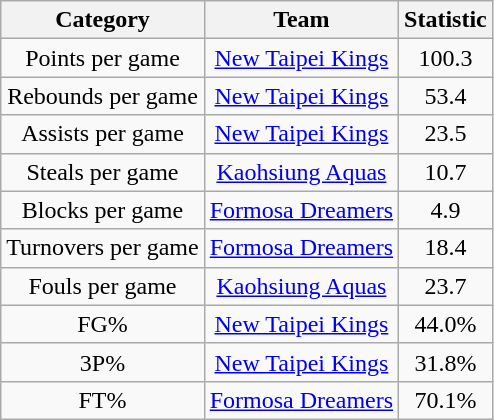<table class="wikitable" style="text-align:center">
<tr>
<th>Category</th>
<th>Team</th>
<th>Statistic</th>
</tr>
<tr>
<td>Points per game</td>
<td><a href='#'>New Taipei Kings</a></td>
<td>100.3</td>
</tr>
<tr>
<td>Rebounds per game</td>
<td><a href='#'>New Taipei Kings</a></td>
<td>53.4</td>
</tr>
<tr>
<td>Assists per game</td>
<td><a href='#'>New Taipei Kings</a></td>
<td>23.5</td>
</tr>
<tr>
<td>Steals per game</td>
<td><a href='#'>Kaohsiung Aquas</a></td>
<td>10.7</td>
</tr>
<tr>
<td>Blocks per game</td>
<td><a href='#'>Formosa Dreamers</a></td>
<td>4.9</td>
</tr>
<tr>
<td>Turnovers per game</td>
<td><a href='#'>Formosa Dreamers</a></td>
<td>18.4</td>
</tr>
<tr>
<td>Fouls per game</td>
<td><a href='#'>Kaohsiung Aquas</a></td>
<td>23.7</td>
</tr>
<tr>
<td>FG%</td>
<td><a href='#'>New Taipei Kings</a></td>
<td>44.0%</td>
</tr>
<tr>
<td>3P%</td>
<td><a href='#'>New Taipei Kings</a></td>
<td>31.8%</td>
</tr>
<tr>
<td>FT%</td>
<td><a href='#'>Formosa Dreamers</a></td>
<td>70.1%</td>
</tr>
</table>
